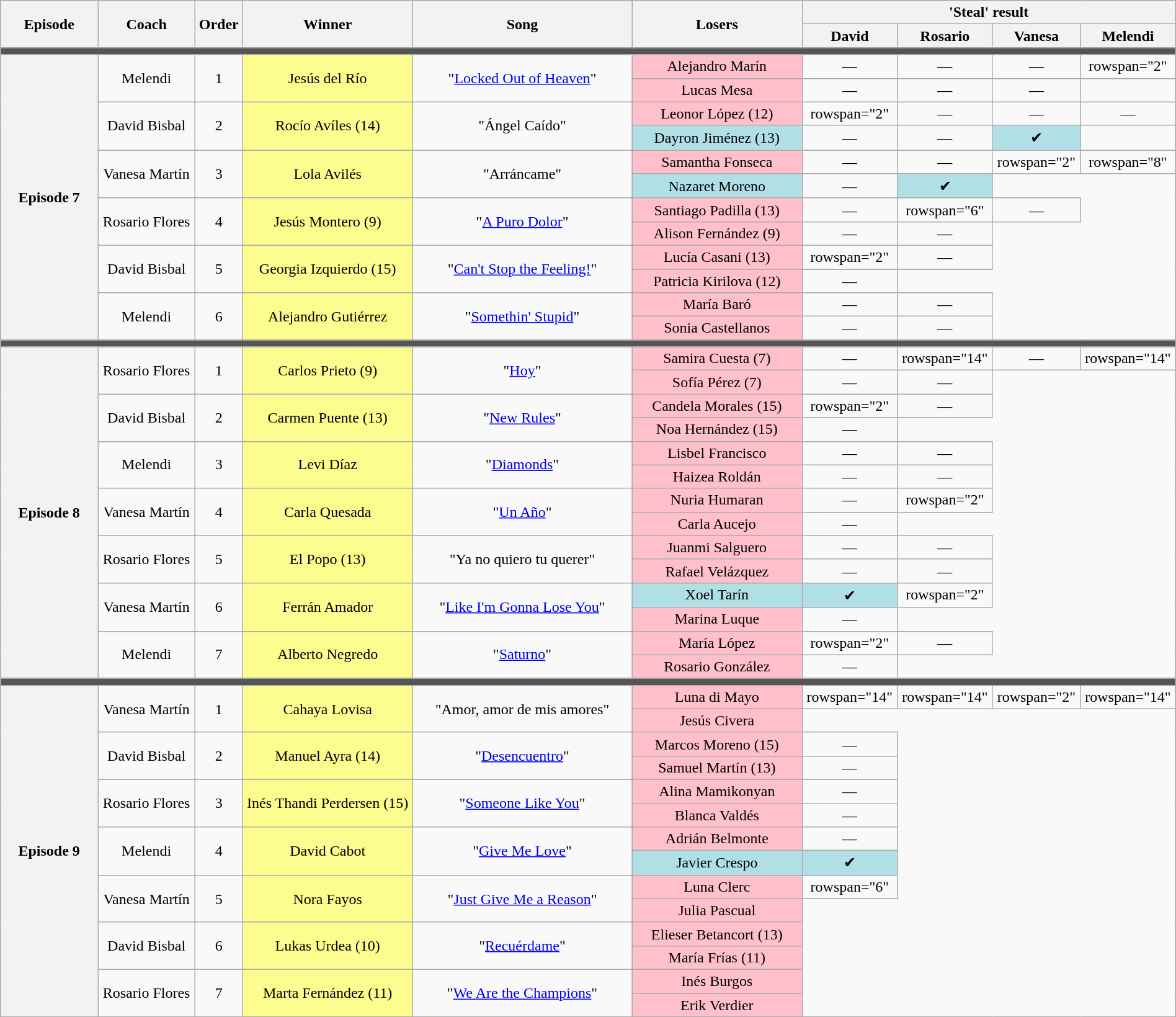<table class="wikitable" style="text-align: center; width:100%">
<tr>
<th rowspan="2" style="width:08%">Episode</th>
<th rowspan="2" style="width:08%">Coach</th>
<th rowspan="2" style="width:02%">Order</th>
<th rowspan="2" style="width:14%">Winner</th>
<th rowspan="2" style="width:18%">Song</th>
<th rowspan="2" style="width:14%">Losers</th>
<th colspan="4" style="width:24%">'Steal' result</th>
</tr>
<tr>
<th style="width:06%">David</th>
<th style="width:06%">Rosario</th>
<th style="width:06%">Vanesa</th>
<th style="width:06%">Melendi</th>
</tr>
<tr>
<td colspan="10" style="background:#555"></td>
</tr>
<tr>
<th rowspan="12">Episode 7<br></th>
<td rowspan="2">Melendi</td>
<td rowspan="2">1</td>
<td rowspan="2" style="background:#fdfc8f">Jesús del Río</td>
<td rowspan="2">"<a href='#'>Locked Out of Heaven</a>"</td>
<td style="background:pink">Alejandro Marín</td>
<td>—</td>
<td>—</td>
<td>—</td>
<td>rowspan="2" </td>
</tr>
<tr>
<td style="background:pink">Lucas Mesa</td>
<td>—</td>
<td>—</td>
<td>—</td>
</tr>
<tr>
<td rowspan="2">David Bisbal</td>
<td rowspan="2">2</td>
<td rowspan="2" style="background:#fdfc8f">Rocío Avíles (14)</td>
<td rowspan="2">"Ángel Caído"</td>
<td style="background:pink">Leonor López (12)</td>
<td>rowspan="2" </td>
<td>—</td>
<td>—</td>
<td>—</td>
</tr>
<tr>
<td style="background:#b0e0e6">Dayron Jiménez (13)</td>
<td>—</td>
<td>—</td>
<td style="background:#b0e0e6">✔</td>
</tr>
<tr>
<td rowspan="2">Vanesa Martín</td>
<td rowspan="2">3</td>
<td rowspan="2" style="background:#fdfc8f">Lola Avilés</td>
<td rowspan="2">"Arráncame"</td>
<td style="background:pink">Samantha Fonseca</td>
<td>—</td>
<td>—</td>
<td>rowspan="2" </td>
<td>rowspan="8" </td>
</tr>
<tr>
<td style="background:#b0e0e6">Nazaret Moreno</td>
<td>—</td>
<td style="background:#b0e0e6">✔</td>
</tr>
<tr>
<td rowspan="2">Rosario Flores</td>
<td rowspan="2">4</td>
<td rowspan="2" style="background:#fdfc8f">Jesús Montero (9)</td>
<td rowspan="2">"<a href='#'>A Puro Dolor</a>"</td>
<td style="background:pink">Santiago Padilla (13)</td>
<td>—</td>
<td>rowspan="6" </td>
<td>—</td>
</tr>
<tr>
<td style="background:pink">Alison Fernández (9)</td>
<td>—</td>
<td>—</td>
</tr>
<tr>
<td rowspan="2">David Bisbal</td>
<td rowspan="2">5</td>
<td rowspan="2" style="background:#fdfc8f">Georgia Izquierdo (15)</td>
<td rowspan="2">"<a href='#'>Can't Stop the Feeling!</a>"</td>
<td style="background:pink">Lucía Casani (13)</td>
<td>rowspan="2" </td>
<td>—</td>
</tr>
<tr>
<td style="background:pink">Patricia Kirilova (12)</td>
<td>—</td>
</tr>
<tr>
<td rowspan="2">Melendi</td>
<td rowspan="2">6</td>
<td rowspan="2" style="background:#fdfc8f">Alejandro Gutiérrez</td>
<td rowspan="2">"<a href='#'>Somethin' Stupid</a>"</td>
<td style="background:pink">María Baró</td>
<td>—</td>
<td>—</td>
</tr>
<tr>
<td style="background:pink">Sonia Castellanos</td>
<td>—</td>
<td>—</td>
</tr>
<tr>
<td colspan="10" style="background:#555"></td>
</tr>
<tr>
<th rowspan="14">Episode 8<br></th>
<td rowspan="2">Rosario Flores</td>
<td rowspan="2">1</td>
<td rowspan="2" style="background:#fdfc8f">Carlos Prieto (9)</td>
<td rowspan="2">"<a href='#'>Hoy</a>"</td>
<td style="background:pink">Samira Cuesta (7)</td>
<td>—</td>
<td>rowspan="14" </td>
<td>—</td>
<td>rowspan="14" </td>
</tr>
<tr>
<td style="background:pink">Sofía Pérez (7)</td>
<td>—</td>
<td>—</td>
</tr>
<tr>
<td rowspan="2">David Bisbal</td>
<td rowspan="2">2</td>
<td rowspan="2" style="background:#fdfc8f">Carmen Puente (13)</td>
<td rowspan="2">"<a href='#'>New Rules</a>"</td>
<td style="background:pink">Candela Morales (15)</td>
<td>rowspan="2" </td>
<td>—</td>
</tr>
<tr>
<td style="background:pink">Noa Hernández (15)</td>
<td>—</td>
</tr>
<tr>
<td rowspan="2">Melendi</td>
<td rowspan="2">3</td>
<td rowspan="2" style="background:#fdfc8f">Levi Díaz</td>
<td rowspan="2">"<a href='#'>Diamonds</a>"</td>
<td style="background:pink">Lisbel Francisco</td>
<td>—</td>
<td>—</td>
</tr>
<tr>
<td style="background:pink">Haizea Roldán</td>
<td>—</td>
<td>—</td>
</tr>
<tr>
<td rowspan="2">Vanesa Martín</td>
<td rowspan="2">4</td>
<td rowspan="2" style="background:#fdfc8f">Carla Quesada</td>
<td rowspan="2">"<a href='#'>Un Año</a>"</td>
<td style="background:pink">Nuria Humaran</td>
<td>—</td>
<td>rowspan="2" </td>
</tr>
<tr>
<td style="background:pink">Carla Aucejo</td>
<td>—</td>
</tr>
<tr>
<td rowspan="2">Rosario Flores</td>
<td rowspan="2">5</td>
<td rowspan="2" style="background:#fdfc8f">El Popo (13)</td>
<td rowspan="2">"Ya no quiero tu querer"</td>
<td style="background:pink">Juanmi Salguero</td>
<td>—</td>
<td>—</td>
</tr>
<tr>
<td style="background:pink">Rafael Velázquez</td>
<td>—</td>
<td>—</td>
</tr>
<tr>
<td rowspan="2">Vanesa Martín</td>
<td rowspan="2">6</td>
<td rowspan="2" style="background:#fdfc8f">Ferrán Amador</td>
<td rowspan="2">"<a href='#'>Like I'm Gonna Lose You</a>"</td>
<td style="background:#b0e0e6">Xoel Tarín</td>
<td style="background:#b0e0e6">✔</td>
<td>rowspan="2" </td>
</tr>
<tr>
<td style="background:pink">Marina Luque</td>
<td>—</td>
</tr>
<tr>
<td rowspan="2">Melendi</td>
<td rowspan="2">7</td>
<td rowspan="2" style="background:#fdfc8f">Alberto Negredo</td>
<td rowspan="2">"<a href='#'>Saturno</a>"</td>
<td style="background:pink">María López</td>
<td>rowspan="2" </td>
<td>—</td>
</tr>
<tr>
<td style="background:pink">Rosario González</td>
<td>—</td>
</tr>
<tr>
<td colspan="10" style="background:#555"></td>
</tr>
<tr>
<th rowspan="14">Episode 9<br></th>
<td rowspan="2">Vanesa Martín</td>
<td rowspan="2">1</td>
<td rowspan="2" style="background:#fdfc8f">Cahaya Lovisa</td>
<td rowspan="2">"Amor, amor de mis amores"</td>
<td style="background:pink">Luna di Mayo</td>
<td>rowspan="14" </td>
<td>rowspan="14" </td>
<td>rowspan="2" </td>
<td>rowspan="14" </td>
</tr>
<tr>
<td style="background:pink">Jesús Civera</td>
</tr>
<tr>
<td rowspan="2">David Bisbal</td>
<td rowspan="2">2</td>
<td rowspan="2" style="background:#fdfc8f">Manuel Ayra (14)</td>
<td rowspan="2">"<a href='#'>Desencuentro</a>"</td>
<td style="background:pink">Marcos Moreno (15)</td>
<td>—</td>
</tr>
<tr>
<td style="background:pink">Samuel Martín (13)</td>
<td>—</td>
</tr>
<tr>
<td rowspan="2">Rosario Flores</td>
<td rowspan="2">3</td>
<td rowspan="2" style="background:#fdfc8f">Inés Thandi Perdersen (15)</td>
<td rowspan="2">"<a href='#'>Someone Like You</a>"</td>
<td style="background:pink">Alina Mamikonyan</td>
<td>—</td>
</tr>
<tr>
<td style="background:pink">Blanca Valdés</td>
<td>—</td>
</tr>
<tr>
<td rowspan="2">Melendi</td>
<td rowspan="2">4</td>
<td rowspan="2" style="background:#fdfc8f">David Cabot</td>
<td rowspan="2">"<a href='#'>Give Me Love</a>"</td>
<td style="background:pink">Adrián Belmonte</td>
<td>—</td>
</tr>
<tr>
<td style="background:#b0e0e6">Javier Crespo</td>
<td style="background:#b0e0e6">✔</td>
</tr>
<tr>
<td rowspan="2">Vanesa Martín</td>
<td rowspan="2">5</td>
<td rowspan="2" style="background:#fdfc8f">Nora Fayos</td>
<td rowspan="2">"<a href='#'>Just Give Me a Reason</a>"</td>
<td style="background:pink">Luna Clerc</td>
<td>rowspan="6" </td>
</tr>
<tr>
<td style="background:pink">Julia Pascual</td>
</tr>
<tr>
<td rowspan="2">David Bisbal</td>
<td rowspan="2">6</td>
<td rowspan="2" style="background:#fdfc8f">Lukas Urdea (10)</td>
<td rowspan="2">"<a href='#'>Recuérdame</a>"</td>
<td style="background:pink">Elieser Betancort (13)</td>
</tr>
<tr>
<td style="background:pink">María Frías (11)</td>
</tr>
<tr>
<td rowspan="2">Rosario Flores</td>
<td rowspan="2">7</td>
<td rowspan="2" style="background:#fdfc8f">Marta Fernández (11)</td>
<td rowspan="2">"<a href='#'>We Are the Champions</a>"</td>
<td style="background:pink">Inés Burgos</td>
</tr>
<tr>
<td style="background:pink">Erik Verdier</td>
</tr>
</table>
